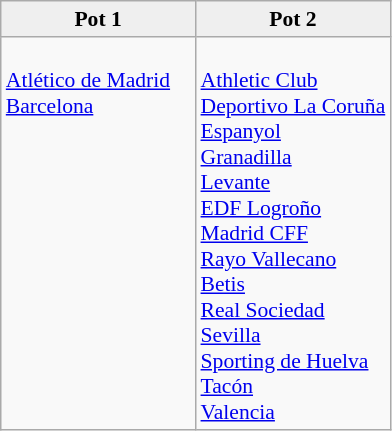<table class="wikitable" style="font-size:90%">
<tr bgcolor=#efefef align=center>
<td width=50%><strong>Pot 1</strong><br></td>
<td width=50%><strong>Pot 2</strong><br></td>
</tr>
<tr valign=top>
<td><br><a href='#'>Atlético de Madrid</a><br>
<a href='#'>Barcelona</a></td>
<td><br><a href='#'>Athletic Club</a><br>
<a href='#'>Deportivo La Coruña</a><br>
<a href='#'>Espanyol</a><br>
<a href='#'>Granadilla</a><br>
<a href='#'>Levante</a><br>
<a href='#'>EDF Logroño</a><br>
<a href='#'>Madrid CFF</a><br>
<a href='#'>Rayo Vallecano</a><br>
<a href='#'>Betis</a><br>
<a href='#'>Real Sociedad</a><br>
<a href='#'>Sevilla</a><br>
<a href='#'>Sporting de Huelva</a><br>
<a href='#'>Tacón</a><br>
<a href='#'>Valencia</a></td>
</tr>
</table>
